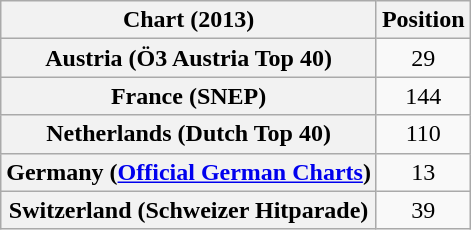<table class="wikitable sortable plainrowheaders" style="text-align:center;">
<tr>
<th>Chart (2013)</th>
<th>Position</th>
</tr>
<tr>
<th scope="row">Austria (Ö3 Austria Top 40)</th>
<td>29</td>
</tr>
<tr>
<th scope="row">France (SNEP)</th>
<td>144</td>
</tr>
<tr>
<th scope="row">Netherlands (Dutch Top 40)</th>
<td>110</td>
</tr>
<tr>
<th scope="row">Germany (<a href='#'>Official German Charts</a>)</th>
<td>13</td>
</tr>
<tr>
<th scope="row">Switzerland (Schweizer Hitparade)</th>
<td>39</td>
</tr>
</table>
